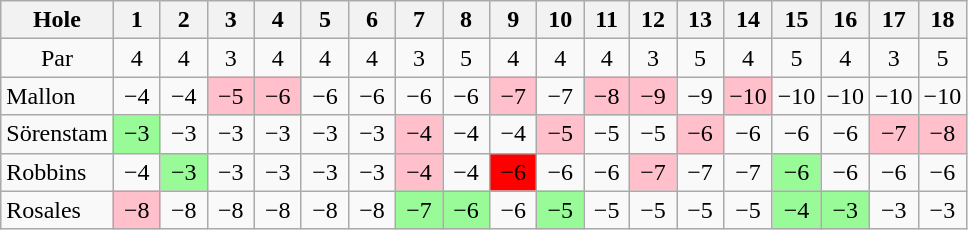<table class="wikitable" style="text-align:center">
<tr>
<th>Hole</th>
<th>  1  </th>
<th>  2  </th>
<th>  3  </th>
<th>  4  </th>
<th>  5  </th>
<th>  6  </th>
<th>  7  </th>
<th>  8  </th>
<th>  9  </th>
<th> 10 </th>
<th> 11 </th>
<th> 12 </th>
<th> 13 </th>
<th> 14 </th>
<th> 15 </th>
<th> 16 </th>
<th> 17 </th>
<th> 18 </th>
</tr>
<tr>
<td>Par</td>
<td>4</td>
<td>4</td>
<td>3</td>
<td>4</td>
<td>4</td>
<td>4</td>
<td>3</td>
<td>5</td>
<td>4</td>
<td>4</td>
<td>4</td>
<td>3</td>
<td>5</td>
<td>4</td>
<td>5</td>
<td>4</td>
<td>3</td>
<td>5</td>
</tr>
<tr>
<td align=left> Mallon</td>
<td>−4</td>
<td>−4</td>
<td style="background: Pink;">−5</td>
<td style="background: Pink;">−6</td>
<td>−6</td>
<td>−6</td>
<td>−6</td>
<td>−6</td>
<td style="background: Pink;">−7</td>
<td>−7</td>
<td style="background: Pink;">−8</td>
<td style="background: Pink;">−9</td>
<td>−9</td>
<td style="background: Pink;">−10</td>
<td>−10</td>
<td>−10</td>
<td>−10</td>
<td>−10</td>
</tr>
<tr>
<td align=left> Sörenstam</td>
<td style="background: PaleGreen;">−3</td>
<td>−3</td>
<td>−3</td>
<td>−3</td>
<td>−3</td>
<td>−3</td>
<td style="background: Pink;">−4</td>
<td>−4</td>
<td>−4</td>
<td style="background: Pink;">−5</td>
<td>−5</td>
<td>−5</td>
<td style="background: Pink;">−6</td>
<td>−6</td>
<td>−6</td>
<td>−6</td>
<td style="background: Pink;">−7</td>
<td style="background: Pink;">−8</td>
</tr>
<tr>
<td align=left> Robbins</td>
<td>−4</td>
<td style="background: PaleGreen;">−3</td>
<td>−3</td>
<td>−3</td>
<td>−3</td>
<td>−3</td>
<td style="background: Pink;">−4</td>
<td>−4</td>
<td style="background: Red;">−6</td>
<td>−6</td>
<td>−6</td>
<td style="background: Pink;">−7</td>
<td>−7</td>
<td>−7</td>
<td style="background: PaleGreen;">−6</td>
<td>−6</td>
<td>−6</td>
<td>−6</td>
</tr>
<tr>
<td align=left> Rosales</td>
<td style="background: Pink;">−8</td>
<td>−8</td>
<td>−8</td>
<td>−8</td>
<td>−8</td>
<td>−8</td>
<td style="background: PaleGreen;">−7</td>
<td style="background: PaleGreen;">−6</td>
<td>−6</td>
<td style="background: PaleGreen;">−5</td>
<td>−5</td>
<td>−5</td>
<td>−5</td>
<td>−5</td>
<td style="background: PaleGreen;">−4</td>
<td style="background: PaleGreen;">−3</td>
<td>−3</td>
<td>−3</td>
</tr>
</table>
